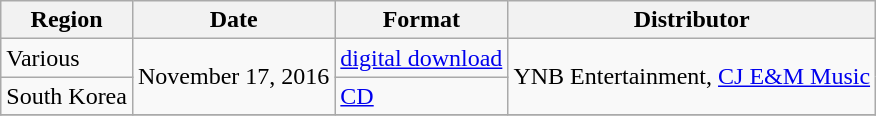<table class="wikitable plainrowheaders">
<tr>
<th>Region</th>
<th>Date</th>
<th>Format</th>
<th>Distributor</th>
</tr>
<tr>
<td>Various</td>
<td rowspan="2">November 17, 2016</td>
<td><a href='#'>digital download</a></td>
<td rowspan=2>YNB Entertainment, <a href='#'>CJ E&M Music</a></td>
</tr>
<tr>
<td>South Korea</td>
<td><a href='#'>CD</a></td>
</tr>
<tr>
</tr>
</table>
